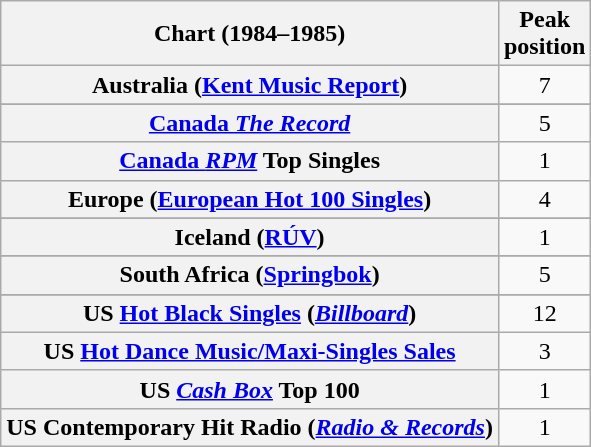<table class="wikitable sortable plainrowheaders">
<tr>
<th scope="col">Chart (1984–1985)</th>
<th scope="col">Peak<br>position</th>
</tr>
<tr>
<th scope="row">Australia (<a href='#'>Kent Music Report</a>)</th>
<td style="text-align:center;">7</td>
</tr>
<tr>
</tr>
<tr>
</tr>
<tr>
<th scope="row"><a href='#'>Canada <em>The Record</em></a></th>
<td style="text-align:center;">5</td>
</tr>
<tr>
<th scope="row"><a href='#'>Canada <em>RPM</em></a> Top Singles</th>
<td style="text-align:center;">1</td>
</tr>
<tr>
<th scope="row">Europe (<a href='#'>European Hot 100 Singles</a>)</th>
<td style="text-align:center;">4</td>
</tr>
<tr>
</tr>
<tr>
</tr>
<tr>
<th scope="row">Iceland (<a href='#'>RÚV</a>)</th>
<td style="text-align:center;">1</td>
</tr>
<tr>
</tr>
<tr>
</tr>
<tr>
<th scope="row">South Africa (<a href='#'>Springbok</a>)</th>
<td align="center">5</td>
</tr>
<tr>
</tr>
<tr>
</tr>
<tr>
</tr>
<tr>
</tr>
<tr>
<th scope="row">US <a href='#'>Hot Black Singles</a> (<em><a href='#'>Billboard</a></em>)</th>
<td style="text-align:center;">12</td>
</tr>
<tr>
<th scope="row">US <a href='#'>Hot Dance Music/Maxi-Singles Sales</a></th>
<td style="text-align:center;">3</td>
</tr>
<tr>
<th scope="row">US <a href='#'><em>Cash Box</em></a> Top 100</th>
<td align="center">1</td>
</tr>
<tr>
<th scope="row">US Contemporary Hit Radio (<em><a href='#'>Radio & Records</a></em>)</th>
<td align="center">1</td>
</tr>
</table>
